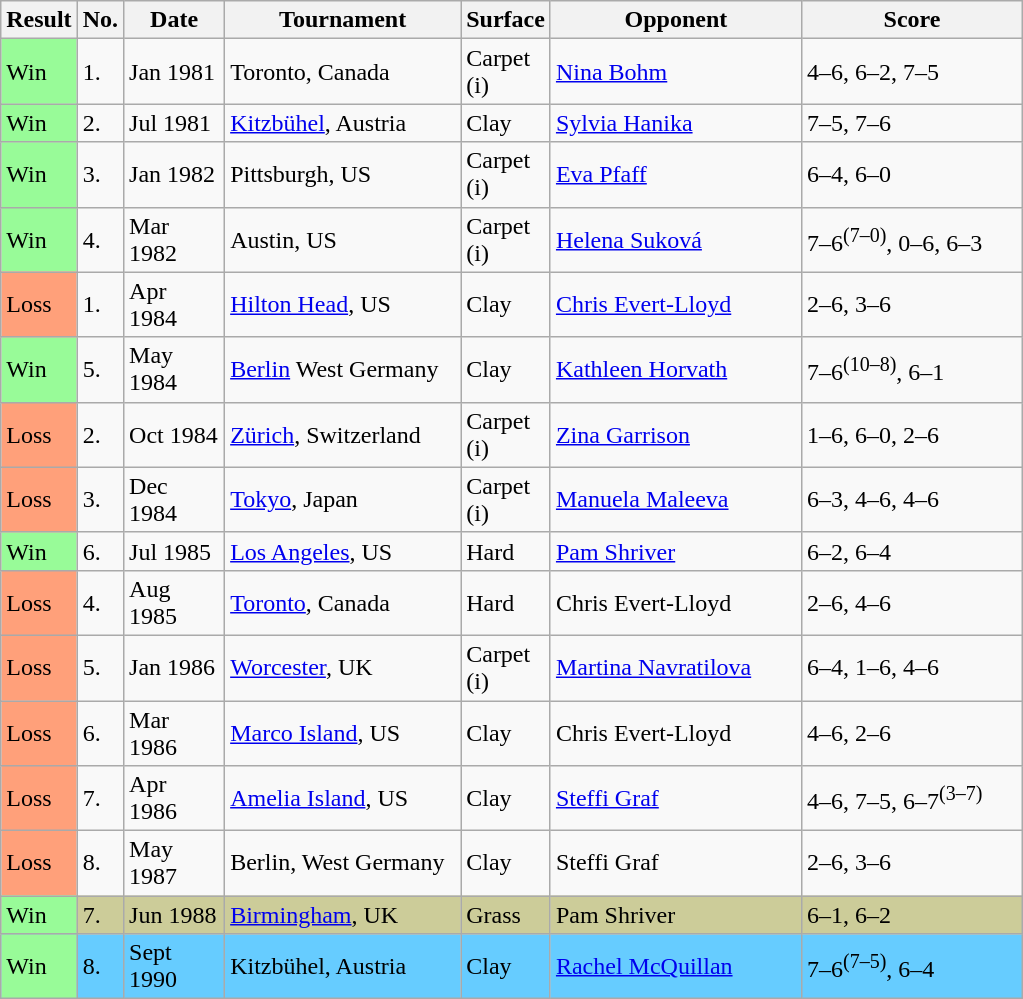<table class="sortable wikitable">
<tr>
<th>Result</th>
<th style="width:20px" class="unsortable">No.</th>
<th style="width:60px">Date</th>
<th style="width:150px">Tournament</th>
<th style="width:50px">Surface</th>
<th style="width:160px">Opponent</th>
<th style="width:140px" class="unsortable">Score</th>
</tr>
<tr>
<td style="background:#98fb98;">Win</td>
<td>1.</td>
<td>Jan 1981</td>
<td>Toronto, Canada</td>
<td>Carpet (i)</td>
<td> <a href='#'>Nina Bohm</a></td>
<td>4–6, 6–2, 7–5</td>
</tr>
<tr>
<td style="background:#98fb98;">Win</td>
<td>2.</td>
<td>Jul 1981</td>
<td><a href='#'>Kitzbühel</a>, Austria</td>
<td>Clay</td>
<td> <a href='#'>Sylvia Hanika</a></td>
<td>7–5, 7–6</td>
</tr>
<tr>
<td style="background:#98fb98;">Win</td>
<td>3.</td>
<td>Jan 1982</td>
<td>Pittsburgh, US</td>
<td>Carpet (i)</td>
<td> <a href='#'>Eva Pfaff</a></td>
<td>6–4, 6–0</td>
</tr>
<tr>
<td style="background:#98fb98;">Win</td>
<td>4.</td>
<td>Mar 1982</td>
<td>Austin, US</td>
<td>Carpet (i)</td>
<td> <a href='#'>Helena Suková</a></td>
<td>7–6<sup>(7–0)</sup>, 0–6, 6–3</td>
</tr>
<tr>
<td style="background:#ffa07a;">Loss</td>
<td>1.</td>
<td>Apr 1984</td>
<td><a href='#'>Hilton Head</a>, US</td>
<td>Clay</td>
<td> <a href='#'>Chris Evert-Lloyd</a></td>
<td>2–6, 3–6</td>
</tr>
<tr>
<td style="background:#98fb98;">Win</td>
<td>5.</td>
<td>May 1984</td>
<td><a href='#'>Berlin</a> West Germany</td>
<td>Clay</td>
<td> <a href='#'>Kathleen Horvath</a></td>
<td>7–6<sup>(10–8)</sup>, 6–1</td>
</tr>
<tr>
<td style="background:#ffa07a;">Loss</td>
<td>2.</td>
<td>Oct 1984</td>
<td><a href='#'>Zürich</a>, Switzerland</td>
<td>Carpet (i)</td>
<td> <a href='#'>Zina Garrison</a></td>
<td>1–6, 6–0, 2–6</td>
</tr>
<tr>
<td style="background:#ffa07a;">Loss</td>
<td>3.</td>
<td>Dec 1984</td>
<td><a href='#'>Tokyo</a>, Japan</td>
<td>Carpet (i)</td>
<td> <a href='#'>Manuela Maleeva</a></td>
<td>6–3, 4–6, 4–6</td>
</tr>
<tr>
<td style="background:#98fb98;">Win</td>
<td>6.</td>
<td>Jul 1985</td>
<td><a href='#'>Los Angeles</a>, US</td>
<td>Hard</td>
<td> <a href='#'>Pam Shriver</a></td>
<td>6–2, 6–4</td>
</tr>
<tr>
<td style="background:#ffa07a;">Loss</td>
<td>4.</td>
<td>Aug 1985</td>
<td><a href='#'>Toronto</a>, Canada</td>
<td>Hard</td>
<td> Chris Evert-Lloyd</td>
<td>2–6, 4–6</td>
</tr>
<tr>
<td style="background:#ffa07a;">Loss</td>
<td>5.</td>
<td>Jan 1986</td>
<td><a href='#'>Worcester</a>, UK</td>
<td>Carpet (i)</td>
<td> <a href='#'>Martina Navratilova</a></td>
<td>6–4, 1–6, 4–6</td>
</tr>
<tr>
<td style="background:#ffa07a;">Loss</td>
<td>6.</td>
<td>Mar 1986</td>
<td><a href='#'>Marco Island</a>, US</td>
<td>Clay</td>
<td> Chris Evert-Lloyd</td>
<td>4–6, 2–6</td>
</tr>
<tr>
<td style="background:#ffa07a;">Loss</td>
<td>7.</td>
<td>Apr 1986</td>
<td><a href='#'>Amelia Island</a>, US</td>
<td>Clay</td>
<td> <a href='#'>Steffi Graf</a></td>
<td>4–6, 7–5, 6–7<sup>(3–7)</sup></td>
</tr>
<tr>
<td style="background:#ffa07a;">Loss</td>
<td>8.</td>
<td>May 1987</td>
<td>Berlin, West Germany</td>
<td>Clay</td>
<td> Steffi Graf</td>
<td>2–6, 3–6</td>
</tr>
<tr style="background:#cc9;">
<td style="background:#98fb98;">Win</td>
<td>7.</td>
<td>Jun 1988</td>
<td><a href='#'>Birmingham</a>, UK</td>
<td>Grass</td>
<td> Pam Shriver</td>
<td>6–1, 6–2</td>
</tr>
<tr style="background:#6cf;">
<td style="background:#98fb98;">Win</td>
<td>8.</td>
<td>Sept 1990</td>
<td>Kitzbühel, Austria</td>
<td>Clay</td>
<td> <a href='#'>Rachel McQuillan</a></td>
<td>7–6<sup>(7–5)</sup>, 6–4</td>
</tr>
</table>
